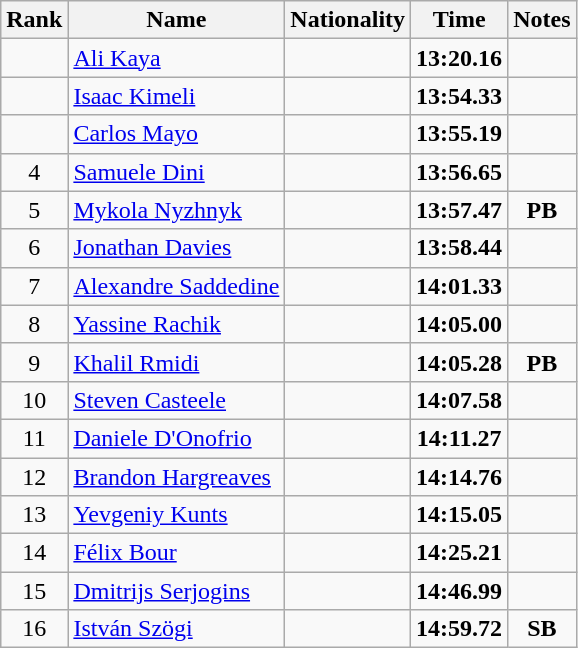<table class="wikitable sortable" style="text-align:center">
<tr>
<th>Rank</th>
<th>Name</th>
<th>Nationality</th>
<th>Time</th>
<th>Notes</th>
</tr>
<tr>
<td></td>
<td align=left><a href='#'>Ali Kaya</a></td>
<td align=left></td>
<td><strong>13:20.16</strong></td>
<td></td>
</tr>
<tr>
<td></td>
<td align=left><a href='#'>Isaac Kimeli</a></td>
<td align=left></td>
<td><strong>13:54.33</strong></td>
<td></td>
</tr>
<tr>
<td></td>
<td align=left><a href='#'>Carlos Mayo</a></td>
<td align=left></td>
<td><strong>13:55.19</strong></td>
<td></td>
</tr>
<tr>
<td>4</td>
<td align=left><a href='#'>Samuele Dini</a></td>
<td align=left></td>
<td><strong>13:56.65</strong></td>
<td></td>
</tr>
<tr>
<td>5</td>
<td align=left><a href='#'>Mykola Nyzhnyk</a></td>
<td align=left></td>
<td><strong>13:57.47</strong></td>
<td><strong>PB</strong></td>
</tr>
<tr>
<td>6</td>
<td align=left><a href='#'>Jonathan Davies</a></td>
<td align=left></td>
<td><strong>13:58.44</strong></td>
<td></td>
</tr>
<tr>
<td>7</td>
<td align=left><a href='#'>Alexandre Saddedine</a></td>
<td align=left></td>
<td><strong>14:01.33</strong></td>
<td></td>
</tr>
<tr>
<td>8</td>
<td align=left><a href='#'>Yassine Rachik</a></td>
<td align=left></td>
<td><strong>14:05.00</strong></td>
<td></td>
</tr>
<tr>
<td>9</td>
<td align=left><a href='#'>Khalil Rmidi</a></td>
<td align=left></td>
<td><strong>14:05.28</strong></td>
<td><strong>PB</strong></td>
</tr>
<tr>
<td>10</td>
<td align=left><a href='#'>Steven Casteele</a></td>
<td align=left></td>
<td><strong>14:07.58</strong></td>
<td></td>
</tr>
<tr>
<td>11</td>
<td align=left><a href='#'>Daniele D'Onofrio</a></td>
<td align=left></td>
<td><strong>14:11.27</strong></td>
<td></td>
</tr>
<tr>
<td>12</td>
<td align=left><a href='#'>Brandon Hargreaves</a></td>
<td align=left></td>
<td><strong>14:14.76</strong></td>
<td></td>
</tr>
<tr>
<td>13</td>
<td align=left><a href='#'>Yevgeniy Kunts</a></td>
<td align=left></td>
<td><strong>14:15.05</strong></td>
<td></td>
</tr>
<tr>
<td>14</td>
<td align=left><a href='#'>Félix Bour</a></td>
<td align=left></td>
<td><strong>14:25.21</strong></td>
<td></td>
</tr>
<tr>
<td>15</td>
<td align=left><a href='#'>Dmitrijs Serjogins</a></td>
<td align=left></td>
<td><strong>14:46.99</strong></td>
<td></td>
</tr>
<tr>
<td>16</td>
<td align=left><a href='#'>István Szögi</a></td>
<td align=left></td>
<td><strong>14:59.72</strong></td>
<td><strong>SB</strong></td>
</tr>
</table>
